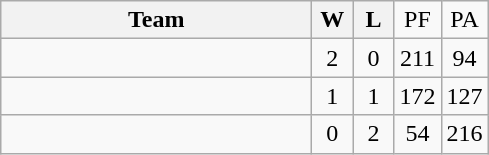<table class="wikitable" style="text-align:center">
<tr>
<th width=200>Team</th>
<th width=20>W</th>
<th width=20>L</th>
<td !width=20>PF</td>
<td !width=20>PA</td>
</tr>
<tr>
<td style="text-align:left;"></td>
<td>2</td>
<td>0</td>
<td>211</td>
<td>94</td>
</tr>
<tr>
<td style="text-align:left;"></td>
<td>1</td>
<td>1</td>
<td>172</td>
<td>127</td>
</tr>
<tr>
<td style="text-align:left;"></td>
<td>0</td>
<td>2</td>
<td>54</td>
<td>216</td>
</tr>
</table>
